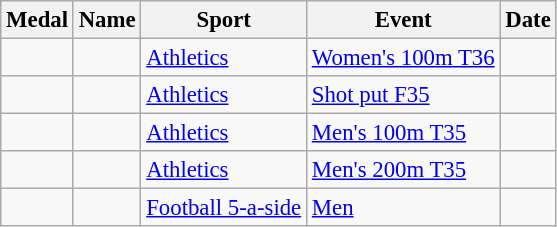<table class="wikitable sortable"  style="font-size:95%">
<tr>
<th>Medal</th>
<th>Name</th>
<th>Sport</th>
<th>Event</th>
<th>Date</th>
</tr>
<tr>
<td></td>
<td></td>
<td><a href='#'>Athletics</a></td>
<td><a href='#'>Women's 100m T36</a></td>
<td></td>
</tr>
<tr>
<td></td>
<td></td>
<td><a href='#'>Athletics</a></td>
<td><a href='#'>Shot put F35</a></td>
<td></td>
</tr>
<tr>
<td></td>
<td></td>
<td><a href='#'>Athletics</a></td>
<td><a href='#'>Men's 100m T35</a></td>
<td></td>
</tr>
<tr>
<td></td>
<td></td>
<td><a href='#'>Athletics</a></td>
<td><a href='#'>Men's 200m T35</a></td>
<td></td>
</tr>
<tr>
<td></td>
<td></td>
<td><a href='#'>Football 5-a-side</a></td>
<td><a href='#'>Men</a></td>
<td></td>
</tr>
</table>
